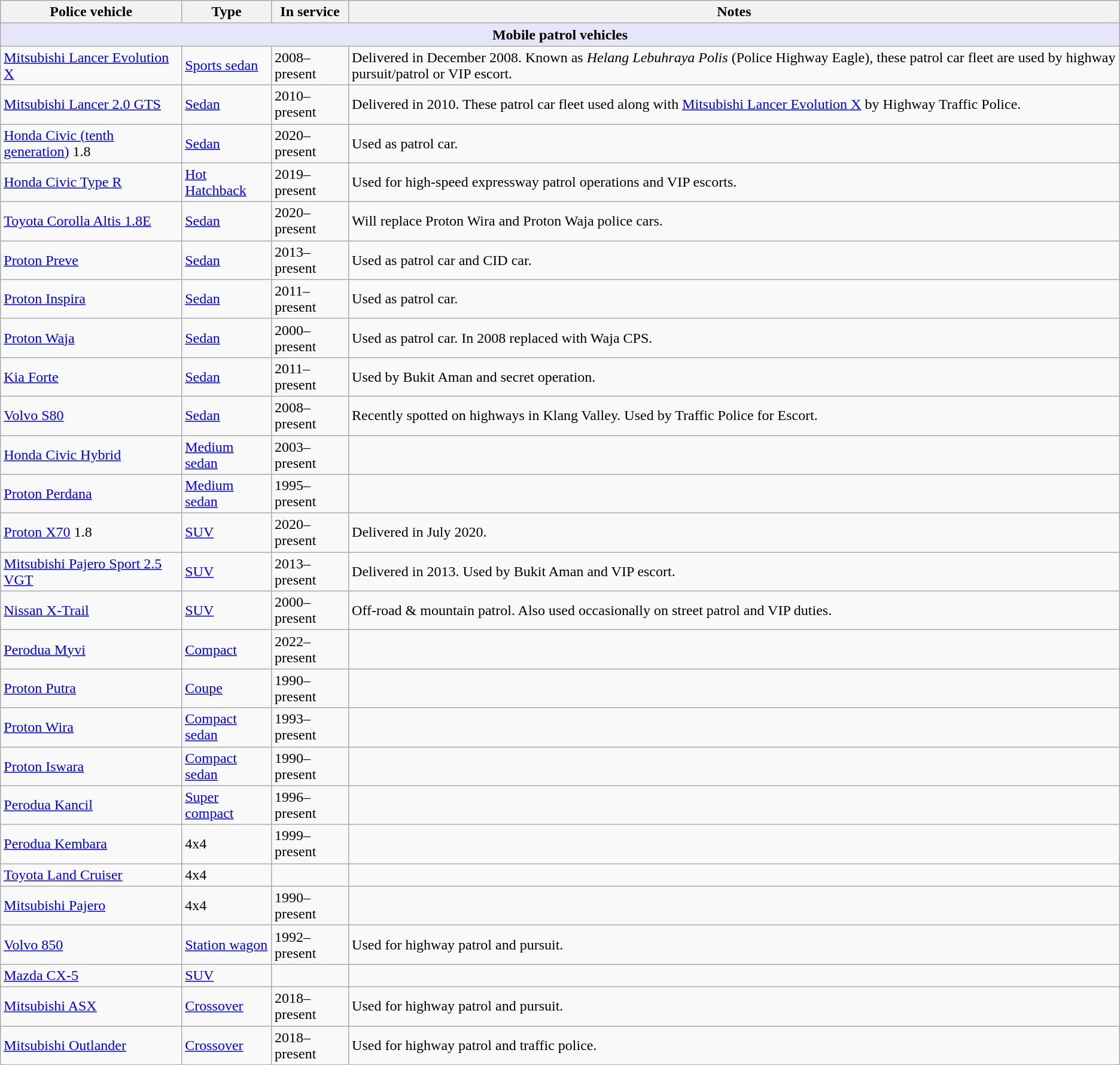<table class="wikitable">
<tr>
<th style="text-align: center;">Police vehicle</th>
<th style="text-align: center;">Type</th>
<th style="text-align: center;">In service</th>
<th style="text-align: center;">Notes</th>
</tr>
<tr>
<th style="align: center; background: lavender;" colspan="7">Mobile patrol vehicles</th>
</tr>
<tr>
<td><a href='#'>Mitsubishi Lancer Evolution X</a></td>
<td><a href='#'>Sports sedan</a></td>
<td>2008–present</td>
<td>Delivered in December 2008. Known as <em>Helang Lebuhraya Polis</em> (Police Highway Eagle), these patrol car fleet are used by highway pursuit/patrol or VIP escort.</td>
</tr>
<tr>
<td><a href='#'>Mitsubishi Lancer 2.0 GTS</a></td>
<td><a href='#'>Sedan</a></td>
<td>2010–present</td>
<td>Delivered in 2010. These patrol car fleet used along with <a href='#'>Mitsubishi Lancer Evolution X</a> by Highway Traffic Police.</td>
</tr>
<tr>
<td><a href='#'>Honda Civic (tenth generation)</a> 1.8</td>
<td><a href='#'>Sedan</a></td>
<td>2020–present</td>
<td>Used as patrol car.</td>
</tr>
<tr>
<td><a href='#'>Honda Civic Type R</a></td>
<td><a href='#'>Hot Hatchback</a></td>
<td>2019–present</td>
<td>Used for high-speed expressway patrol operations and VIP escorts.</td>
</tr>
<tr>
<td><a href='#'>Toyota Corolla Altis 1.8E</a></td>
<td><a href='#'>Sedan</a></td>
<td>2020–present</td>
<td>Will replace Proton Wira and Proton Waja police cars.</td>
</tr>
<tr>
<td><a href='#'>Proton Preve</a></td>
<td><a href='#'>Sedan</a></td>
<td>2013–present</td>
<td>Used as patrol car and CID car.</td>
</tr>
<tr>
<td><a href='#'>Proton Inspira</a></td>
<td><a href='#'>Sedan</a></td>
<td>2011–present</td>
<td>Used as patrol car.</td>
</tr>
<tr>
<td><a href='#'>Proton Waja</a></td>
<td><a href='#'>Sedan</a></td>
<td>2000–present</td>
<td>Used as patrol car. In 2008 replaced with Waja CPS.</td>
</tr>
<tr>
<td><a href='#'>Kia Forte</a></td>
<td><a href='#'>Sedan</a></td>
<td>2011–present</td>
<td>Used by Bukit Aman and secret operation.</td>
</tr>
<tr>
<td><a href='#'>Volvo S80</a></td>
<td><a href='#'>Sedan</a></td>
<td>2008–present</td>
<td>Recently spotted on highways in Klang Valley. Used by Traffic Police for Escort.</td>
</tr>
<tr>
<td><a href='#'>Honda Civic Hybrid</a></td>
<td><a href='#'>Medium sedan</a></td>
<td>2003–present</td>
<td></td>
</tr>
<tr>
<td><a href='#'>Proton Perdana</a></td>
<td><a href='#'>Medium sedan</a></td>
<td>1995–present</td>
<td></td>
</tr>
<tr>
<td><a href='#'>Proton X70</a> 1.8</td>
<td><a href='#'>SUV</a></td>
<td>2020–present</td>
<td>Delivered in July 2020.</td>
</tr>
<tr>
<td><a href='#'>Mitsubishi Pajero Sport 2.5 VGT</a></td>
<td><a href='#'>SUV</a></td>
<td>2013–present</td>
<td>Delivered in 2013. Used by Bukit Aman and VIP escort.</td>
</tr>
<tr>
<td><a href='#'>Nissan X-Trail</a></td>
<td><a href='#'>SUV</a></td>
<td>2000–present</td>
<td>Off-road & mountain patrol. Also used occasionally on street patrol and VIP duties.</td>
</tr>
<tr>
<td><a href='#'>Perodua Myvi</a></td>
<td><a href='#'>Compact</a></td>
<td>2022–present</td>
<td></td>
</tr>
<tr>
<td><a href='#'>Proton Putra</a></td>
<td><a href='#'>Coupe</a></td>
<td>1990–present</td>
<td></td>
</tr>
<tr>
<td><a href='#'>Proton Wira</a></td>
<td><a href='#'>Compact sedan</a></td>
<td>1993–present</td>
<td></td>
</tr>
<tr>
<td><a href='#'>Proton Iswara</a></td>
<td><a href='#'>Compact sedan</a></td>
<td>1990–present</td>
<td></td>
</tr>
<tr>
<td><a href='#'>Perodua Kancil</a></td>
<td><a href='#'>Super compact</a></td>
<td>1996–present</td>
<td></td>
</tr>
<tr>
<td><a href='#'>Perodua Kembara</a></td>
<td>4x4</td>
<td>1999–present</td>
<td></td>
</tr>
<tr>
<td><a href='#'>Toyota Land Cruiser</a></td>
<td>4x4</td>
<td></td>
<td></td>
</tr>
<tr>
<td><a href='#'>Mitsubishi Pajero</a></td>
<td>4x4</td>
<td>1990–present</td>
<td></td>
</tr>
<tr>
<td><a href='#'>Volvo 850</a></td>
<td><a href='#'>Station wagon</a></td>
<td>1992–present</td>
<td>Used for highway patrol and pursuit.</td>
</tr>
<tr>
<td><a href='#'>Mazda CX-5</a></td>
<td><a href='#'>SUV</a></td>
<td></td>
<td></td>
</tr>
<tr>
<td><a href='#'>Mitsubishi ASX</a></td>
<td><a href='#'>Crossover</a></td>
<td>2018–present</td>
<td>Used for highway patrol and pursuit.</td>
</tr>
<tr>
<td><a href='#'>Mitsubishi Outlander</a></td>
<td><a href='#'>Crossover</a></td>
<td>2018–present</td>
<td>Used for highway patrol and traffic police.</td>
</tr>
</table>
